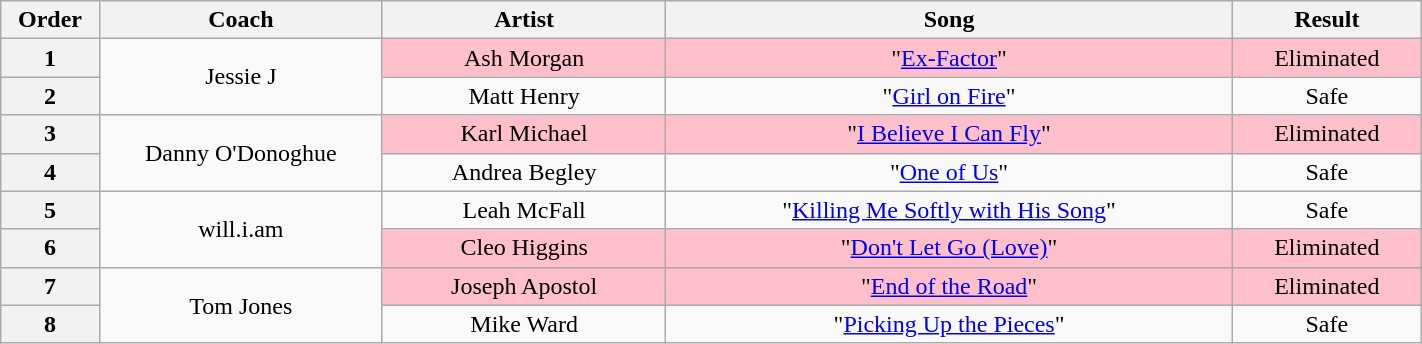<table class="wikitable" style="text-align:center; width:75%;">
<tr>
<th scope="col" style="width:05%;">Order</th>
<th scope="col" style="width:15%;">Coach</th>
<th scope="col" style="width:15%;">Artist</th>
<th scope="col" style="width:30%;">Song</th>
<th scope="col" style="width:10%;">Result</th>
</tr>
<tr>
<th scope="col">1</th>
<td rowspan="2">Jessie J</td>
<td style="background:pink;">Ash Morgan</td>
<td style="background:pink;">"<a href='#'>Ex-Factor</a>"</td>
<td style="background:pink;">Eliminated</td>
</tr>
<tr>
<th scope="col">2</th>
<td>Matt Henry</td>
<td>"<a href='#'>Girl on Fire</a>"</td>
<td>Safe</td>
</tr>
<tr>
<th scope="col">3</th>
<td rowspan="2">Danny O'Donoghue</td>
<td style="background:pink;">Karl Michael</td>
<td style="background:pink;">"<a href='#'>I Believe I Can Fly</a>"</td>
<td style="background:pink;">Eliminated</td>
</tr>
<tr>
<th scope="col">4</th>
<td>Andrea Begley</td>
<td>"<a href='#'>One of Us</a>"</td>
<td>Safe</td>
</tr>
<tr>
<th scope="col">5</th>
<td rowspan="2">will.i.am</td>
<td>Leah McFall</td>
<td>"<a href='#'>Killing Me Softly with His Song</a>"</td>
<td>Safe</td>
</tr>
<tr>
<th scope="col">6</th>
<td style="background:pink;">Cleo Higgins</td>
<td style="background:pink;">"<a href='#'>Don't Let Go (Love)</a>"</td>
<td style="background:pink;">Eliminated</td>
</tr>
<tr>
<th scope="col">7</th>
<td rowspan="2">Tom Jones</td>
<td style="background:pink;">Joseph Apostol</td>
<td style="background:pink;">"<a href='#'>End of the Road</a>"</td>
<td style="background:pink;">Eliminated</td>
</tr>
<tr>
<th scope="col">8</th>
<td>Mike Ward</td>
<td>"<a href='#'>Picking Up the Pieces</a>"</td>
<td>Safe</td>
</tr>
</table>
